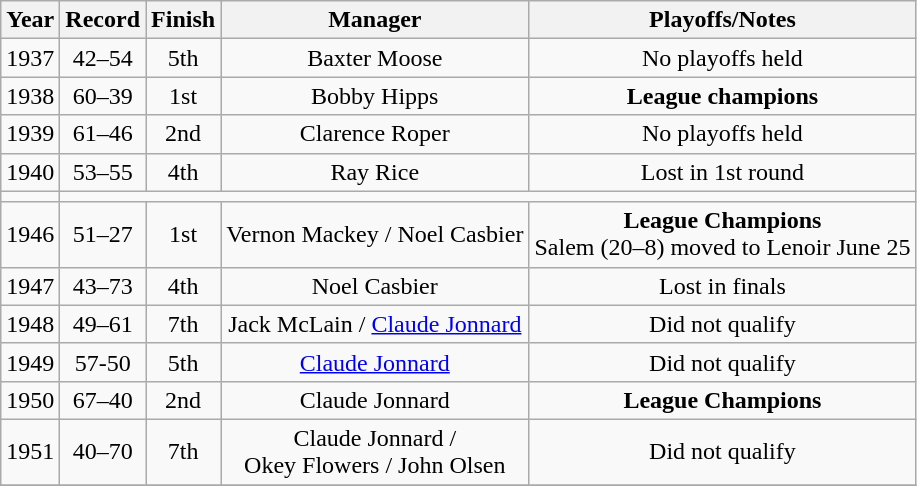<table class="wikitable" style="text-align:center">
<tr>
<th>Year</th>
<th>Record</th>
<th>Finish</th>
<th>Manager</th>
<th>Playoffs/Notes</th>
</tr>
<tr align=center>
<td>1937</td>
<td>42–54</td>
<td>5th</td>
<td>Baxter Moose</td>
<td>No playoffs held</td>
</tr>
<tr align=center>
<td>1938</td>
<td>60–39</td>
<td>1st</td>
<td>Bobby Hipps</td>
<td><strong>League champions</strong></td>
</tr>
<tr align=center>
<td>1939</td>
<td>61–46</td>
<td>2nd</td>
<td>Clarence Roper</td>
<td>No playoffs held</td>
</tr>
<tr align=center>
<td>1940</td>
<td>53–55</td>
<td>4th</td>
<td>Ray Rice</td>
<td>Lost in 1st round</td>
</tr>
<tr align=center>
<td></td>
</tr>
<tr align=center>
<td>1946</td>
<td>51–27</td>
<td>1st</td>
<td>Vernon Mackey / Noel Casbier</td>
<td><strong>League Champions</strong> <br> Salem (20–8) moved to Lenoir June 25</td>
</tr>
<tr align=center>
<td>1947</td>
<td>43–73</td>
<td>4th</td>
<td>Noel Casbier</td>
<td>Lost in finals</td>
</tr>
<tr align=center>
<td>1948</td>
<td>49–61</td>
<td>7th</td>
<td>Jack McLain / <a href='#'>Claude Jonnard</a></td>
<td>Did not qualify</td>
</tr>
<tr align=center>
<td>1949</td>
<td>57-50</td>
<td>5th</td>
<td><a href='#'>Claude Jonnard</a></td>
<td>Did not qualify</td>
</tr>
<tr align=center>
<td>1950</td>
<td>67–40</td>
<td>2nd</td>
<td>Claude Jonnard</td>
<td><strong>League Champions</strong></td>
</tr>
<tr align=center>
<td>1951</td>
<td>40–70</td>
<td>7th</td>
<td>Claude Jonnard /<br> Okey Flowers / John Olsen</td>
<td>Did not qualify</td>
</tr>
<tr align=center>
</tr>
</table>
